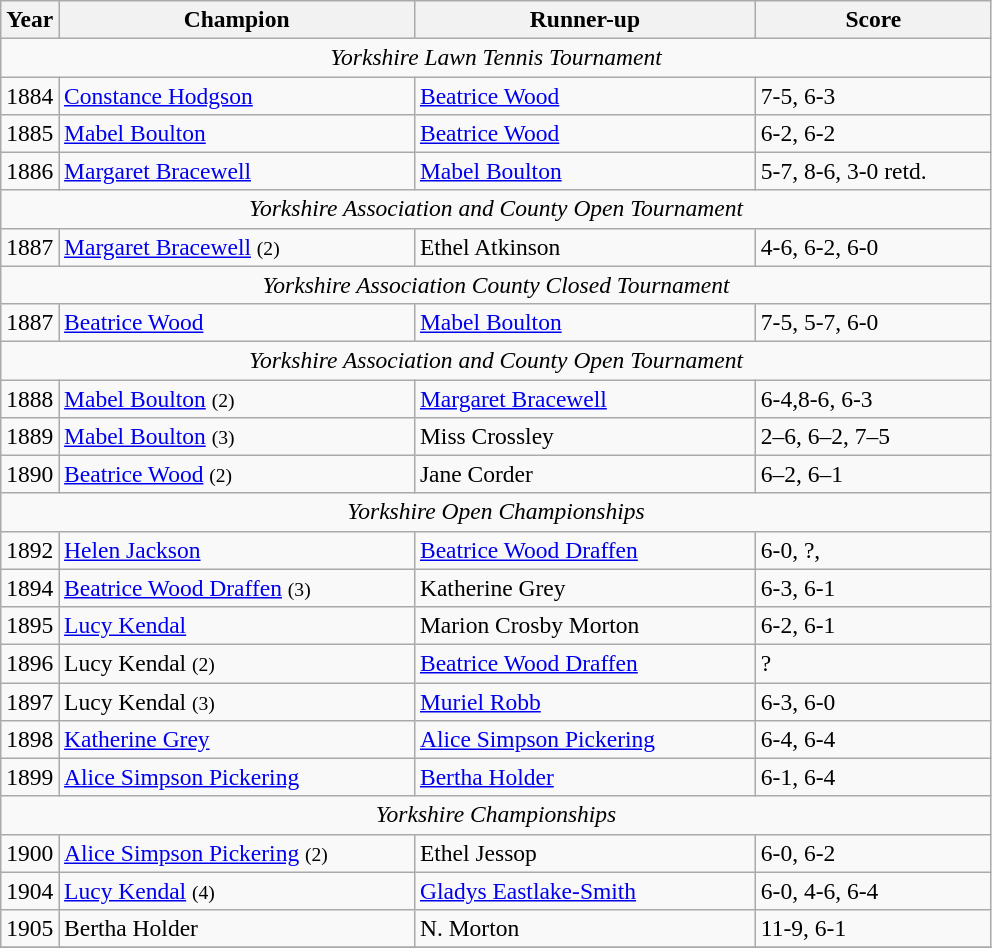<table class=wikitable style=font-size:98%>
<tr>
<th width="30">Year</th>
<th width="230">Champion</th>
<th width="220">Runner-up</th>
<th width="150">Score</th>
</tr>
<tr>
<td colspan=4 align=center><em>	Yorkshire Lawn Tennis Tournament</em></td>
</tr>
<tr>
<td>1884</td>
<td> <a href='#'>Constance Hodgson</a></td>
<td>  <a href='#'>Beatrice Wood</a></td>
<td>7-5, 6-3</td>
</tr>
<tr>
<td>1885</td>
<td>  <a href='#'>Mabel Boulton</a></td>
<td>  <a href='#'>Beatrice Wood</a></td>
<td>6-2, 6-2</td>
</tr>
<tr>
<td>1886</td>
<td> <a href='#'>Margaret Bracewell</a></td>
<td>  <a href='#'>Mabel Boulton</a></td>
<td>5-7, 8-6, 3-0 retd.</td>
</tr>
<tr>
<td colspan=4 align=center><em>Yorkshire Association and County Open Tournament</em></td>
</tr>
<tr>
<td>1887</td>
<td> <a href='#'>Margaret Bracewell</a> <small>(2)</small></td>
<td>  Ethel Atkinson</td>
<td>4-6, 6-2, 6-0</td>
</tr>
<tr>
<td colspan=4 align=center><em>Yorkshire Association County Closed Tournament</em></td>
</tr>
<tr>
<td>1887</td>
<td>  <a href='#'>Beatrice Wood</a></td>
<td>  <a href='#'>Mabel Boulton</a></td>
<td>7-5, 5-7, 6-0</td>
</tr>
<tr>
<td colspan=4 align=center><em>Yorkshire Association and County Open Tournament</em></td>
</tr>
<tr>
<td>1888</td>
<td>  <a href='#'>Mabel Boulton</a> <small>(2)</small></td>
<td> <a href='#'>Margaret Bracewell</a></td>
<td>6-4,8-6, 6-3</td>
</tr>
<tr>
<td>1889</td>
<td>  <a href='#'>Mabel Boulton</a> <small>(3)</small></td>
<td> Miss Crossley</td>
<td>2–6, 6–2, 7–5</td>
</tr>
<tr>
<td>1890</td>
<td>  <a href='#'>Beatrice Wood</a> <small>(2)</small></td>
<td> Jane Corder</td>
<td>6–2, 6–1</td>
</tr>
<tr>
<td colspan=4 align=center><em>Yorkshire Open Championships</em></td>
</tr>
<tr>
<td>1892</td>
<td> <a href='#'>Helen Jackson</a></td>
<td> <a href='#'>Beatrice Wood Draffen</a></td>
<td>6-0, ?,</td>
</tr>
<tr>
<td>1894</td>
<td> <a href='#'>Beatrice Wood Draffen</a> <small>(3)</small></td>
<td> Katherine Grey</td>
<td>6-3, 6-1</td>
</tr>
<tr>
<td>1895</td>
<td> <a href='#'>Lucy Kendal</a></td>
<td> Marion Crosby Morton</td>
<td>6-2, 6-1</td>
</tr>
<tr>
<td>1896</td>
<td> Lucy Kendal <small>(2)</small></td>
<td> <a href='#'>Beatrice Wood Draffen</a></td>
<td>?</td>
</tr>
<tr>
<td>1897</td>
<td> Lucy Kendal <small>(3)</small></td>
<td> <a href='#'>Muriel Robb</a></td>
<td>6-3, 6-0</td>
</tr>
<tr>
<td>1898</td>
<td> <a href='#'>Katherine Grey</a></td>
<td> <a href='#'>Alice Simpson Pickering</a></td>
<td>6-4, 6-4</td>
</tr>
<tr>
<td>1899</td>
<td> <a href='#'>Alice Simpson Pickering</a></td>
<td> <a href='#'>Bertha Holder</a></td>
<td>6-1, 6-4</td>
</tr>
<tr>
<td colspan=4 align=center><em>Yorkshire Championships</em></td>
</tr>
<tr>
<td>1900</td>
<td> <a href='#'>Alice Simpson Pickering</a> <small>(2)</small></td>
<td> Ethel Jessop</td>
<td>6-0, 6-2</td>
</tr>
<tr>
<td>1904</td>
<td> <a href='#'>Lucy Kendal</a>  <small>(4)</small></td>
<td> <a href='#'>Gladys Eastlake-Smith</a></td>
<td>6-0, 4-6, 6-4</td>
</tr>
<tr>
<td>1905</td>
<td> Bertha Holder</td>
<td> N. Morton</td>
<td>11-9, 6-1</td>
</tr>
<tr>
</tr>
</table>
